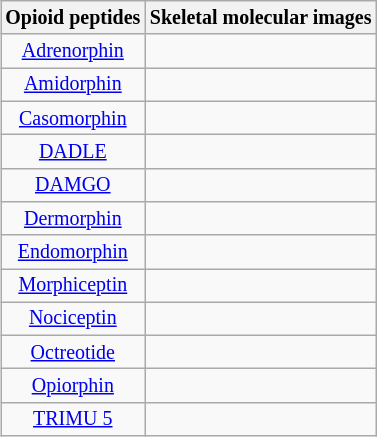<table class="wikitable" style="float:right; margin:0 0 0.5em 1em; text-align:center; font-size: smaller">
<tr>
<th>Opioid peptides</th>
<th>Skeletal molecular images</th>
</tr>
<tr>
<td><a href='#'>Adrenorphin</a></td>
<td></td>
</tr>
<tr>
<td><a href='#'>Amidorphin</a></td>
<td></td>
</tr>
<tr>
<td><a href='#'>Casomorphin</a></td>
<td></td>
</tr>
<tr>
<td><a href='#'>DADLE</a></td>
<td></td>
</tr>
<tr>
<td><a href='#'>DAMGO</a></td>
<td></td>
</tr>
<tr>
<td><a href='#'>Dermorphin</a></td>
<td></td>
</tr>
<tr>
<td><a href='#'>Endomorphin</a></td>
<td></td>
</tr>
<tr>
<td><a href='#'>Morphiceptin</a></td>
<td></td>
</tr>
<tr>
<td><a href='#'>Nociceptin</a></td>
<td></td>
</tr>
<tr>
<td><a href='#'>Octreotide</a></td>
<td></td>
</tr>
<tr>
<td><a href='#'>Opiorphin</a></td>
<td></td>
</tr>
<tr>
<td><a href='#'>TRIMU 5</a></td>
<td></td>
</tr>
</table>
